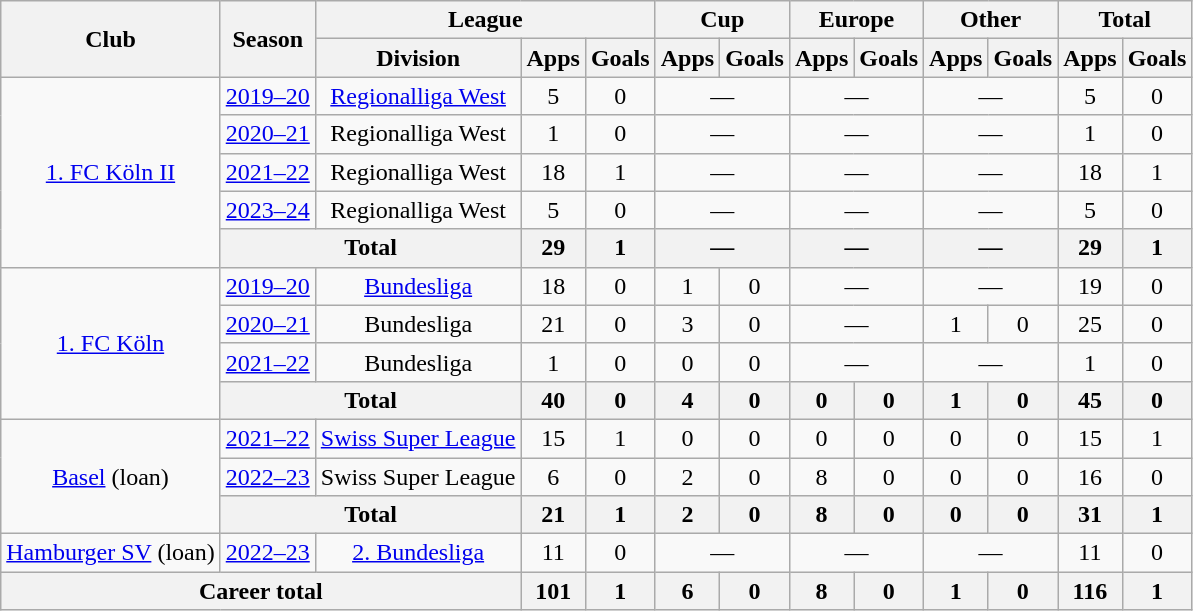<table class="wikitable" style="text-align:center">
<tr>
<th rowspan="2">Club</th>
<th rowspan="2">Season</th>
<th colspan="3">League</th>
<th colspan="2">Cup</th>
<th colspan="2">Europe</th>
<th colspan="2">Other</th>
<th colspan="2">Total</th>
</tr>
<tr>
<th>Division</th>
<th>Apps</th>
<th>Goals</th>
<th>Apps</th>
<th>Goals</th>
<th>Apps</th>
<th>Goals</th>
<th>Apps</th>
<th>Goals</th>
<th>Apps</th>
<th>Goals</th>
</tr>
<tr>
<td rowspan="5"><a href='#'>1. FC Köln II</a></td>
<td><a href='#'>2019–20</a></td>
<td><a href='#'>Regionalliga West</a></td>
<td>5</td>
<td>0</td>
<td colspan="2">—</td>
<td colspan="2">—</td>
<td colspan="2">—</td>
<td>5</td>
<td>0</td>
</tr>
<tr>
<td><a href='#'>2020–21</a></td>
<td>Regionalliga West</td>
<td>1</td>
<td>0</td>
<td colspan="2">—</td>
<td colspan="2">—</td>
<td colspan="2">—</td>
<td>1</td>
<td>0</td>
</tr>
<tr>
<td><a href='#'>2021–22</a></td>
<td>Regionalliga West</td>
<td>18</td>
<td>1</td>
<td colspan="2">—</td>
<td colspan="2">—</td>
<td colspan="2">—</td>
<td>18</td>
<td>1</td>
</tr>
<tr>
<td><a href='#'>2023–24</a></td>
<td>Regionalliga West</td>
<td>5</td>
<td>0</td>
<td colspan="2">—</td>
<td colspan="2">—</td>
<td colspan="2">—</td>
<td>5</td>
<td>0</td>
</tr>
<tr>
<th colspan="2">Total</th>
<th>29</th>
<th>1</th>
<th colspan="2">—</th>
<th colspan="2">—</th>
<th colspan="2">—</th>
<th>29</th>
<th>1</th>
</tr>
<tr>
<td rowspan="4"><a href='#'>1. FC Köln</a></td>
<td><a href='#'>2019–20</a></td>
<td><a href='#'>Bundesliga</a></td>
<td>18</td>
<td>0</td>
<td>1</td>
<td>0</td>
<td colspan="2">—</td>
<td colspan="2">—</td>
<td>19</td>
<td>0</td>
</tr>
<tr>
<td><a href='#'>2020–21</a></td>
<td>Bundesliga</td>
<td>21</td>
<td>0</td>
<td>3</td>
<td>0</td>
<td colspan="2">—</td>
<td>1</td>
<td>0</td>
<td>25</td>
<td>0</td>
</tr>
<tr>
<td><a href='#'>2021–22</a></td>
<td>Bundesliga</td>
<td>1</td>
<td>0</td>
<td>0</td>
<td>0</td>
<td colspan="2">—</td>
<td colspan="2">—</td>
<td>1</td>
<td>0</td>
</tr>
<tr>
<th colspan="2">Total</th>
<th>40</th>
<th>0</th>
<th>4</th>
<th>0</th>
<th>0</th>
<th>0</th>
<th>1</th>
<th>0</th>
<th>45</th>
<th>0</th>
</tr>
<tr>
<td rowspan="3"><a href='#'>Basel</a> (loan)</td>
<td><a href='#'>2021–22</a></td>
<td><a href='#'>Swiss Super League</a></td>
<td>15</td>
<td>1</td>
<td>0</td>
<td>0</td>
<td>0</td>
<td>0</td>
<td>0</td>
<td>0</td>
<td>15</td>
<td>1</td>
</tr>
<tr>
<td><a href='#'>2022–23</a></td>
<td>Swiss Super League</td>
<td>6</td>
<td>0</td>
<td>2</td>
<td>0</td>
<td>8</td>
<td>0</td>
<td>0</td>
<td>0</td>
<td>16</td>
<td>0</td>
</tr>
<tr>
<th colspan="2">Total</th>
<th>21</th>
<th>1</th>
<th>2</th>
<th>0</th>
<th>8</th>
<th>0</th>
<th>0</th>
<th>0</th>
<th>31</th>
<th>1</th>
</tr>
<tr>
<td><a href='#'>Hamburger SV</a> (loan)</td>
<td><a href='#'>2022–23</a></td>
<td><a href='#'>2. Bundesliga</a></td>
<td>11</td>
<td>0</td>
<td colspan="2">—</td>
<td colspan="2">—</td>
<td colspan="2">—</td>
<td>11</td>
<td>0</td>
</tr>
<tr>
<th colspan="3">Career total</th>
<th>101</th>
<th>1</th>
<th>6</th>
<th>0</th>
<th>8</th>
<th>0</th>
<th>1</th>
<th>0</th>
<th>116</th>
<th>1</th>
</tr>
</table>
